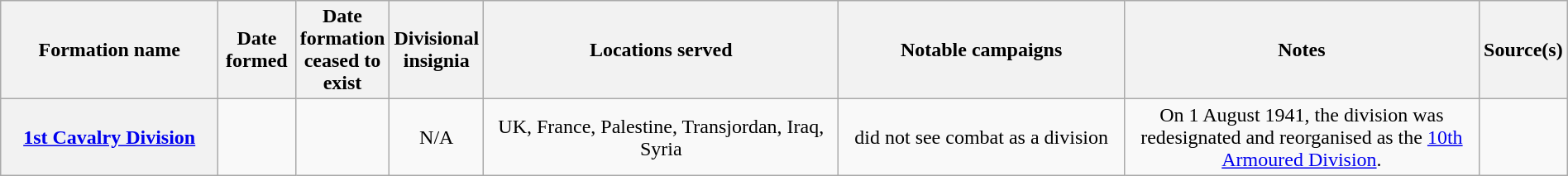<table class="wikitable sortable plainrowheaders" style="text-align: left; border-spacing: 2px; border: 1px solid darkgray; width: 100%;">
<tr>
<th class=unsortable width="15%" scope="col">Formation name</th>
<th class=unsortable width=5% scope="col">Date formed</th>
<th class=unsortable width=5% scope="col">Date formation ceased to exist</th>
<th class=unsortable width=5% scope="col">Divisional insignia</th>
<th class=unsortable width=25% scope="col">Locations served</th>
<th class=unsortable width=20% scope="col">Notable campaigns</th>
<th class=unsortable width=25% scope="col">Notes</th>
<th class=unsortable width=5% scope="col">Source(s)</th>
</tr>
<tr>
<th scope="row" style="text-align:center;"><a href='#'>1st Cavalry Division</a></th>
<td align="center"></td>
<td align="center"></td>
<td align="center">N/A</td>
<td align="center">UK, France, Palestine, Transjordan, Iraq, Syria</td>
<td align="center">did not see combat as a division</td>
<td align="center">On 1 August 1941, the division was redesignated and reorganised as the <a href='#'>10th Armoured Division</a>.</td>
<td align="center"></td>
</tr>
</table>
